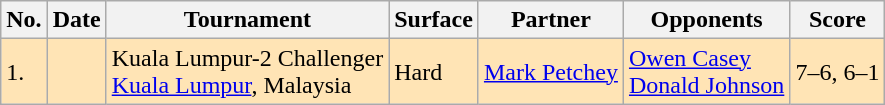<table class="sortable wikitable">
<tr>
<th>No.</th>
<th>Date</th>
<th>Tournament</th>
<th>Surface</th>
<th>Partner</th>
<th>Opponents</th>
<th class="unsortable">Score</th>
</tr>
<tr style="background:moccasin;">
<td>1.</td>
<td></td>
<td>Kuala Lumpur-2 Challenger<br><a href='#'>Kuala Lumpur</a>, Malaysia</td>
<td>Hard</td>
<td> <a href='#'>Mark Petchey</a></td>
<td> <a href='#'>Owen Casey</a> <br>  <a href='#'>Donald Johnson</a></td>
<td>7–6, 6–1</td>
</tr>
</table>
